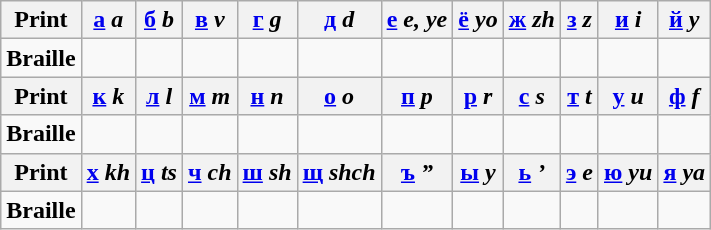<table class="wikitable" style="text-align:center">
<tr>
<th><strong>Print</strong></th>
<th><a href='#'>а</a> <em>a</em></th>
<th><a href='#'>б</a> <em>b</em></th>
<th><a href='#'>в</a> <em>v</em></th>
<th><a href='#'>г</a> <em>g</em></th>
<th><a href='#'>д</a> <em>d</em></th>
<th><a href='#'>е</a> <em>e, ye</em></th>
<th><a href='#'>ё</a> <em>yo</em></th>
<th><a href='#'>ж</a> <em>zh</em></th>
<th><a href='#'>з</a> <em>z</em></th>
<th><a href='#'>и</a> <em>i</em></th>
<th><a href='#'>й</a> <em>y</em></th>
</tr>
<tr>
<td><strong>Braille</strong></td>
<td></td>
<td></td>
<td></td>
<td></td>
<td></td>
<td></td>
<td></td>
<td></td>
<td></td>
<td></td>
<td></td>
</tr>
<tr>
<th><strong>Print</strong></th>
<th><a href='#'>к</a> <em>k</em></th>
<th><a href='#'>л</a> <em>l</em></th>
<th><a href='#'>м</a> <em>m</em></th>
<th><a href='#'>н</a> <em>n</em></th>
<th><a href='#'>о</a> <em>o</em></th>
<th><a href='#'>п</a> <em>p</em></th>
<th><a href='#'>р</a> <em>r</em></th>
<th><a href='#'>с</a> <em>s</em></th>
<th><a href='#'>т</a> <em>t</em></th>
<th><a href='#'>у</a> <em>u</em></th>
<th><a href='#'>ф</a> <em>f</em></th>
</tr>
<tr>
<td><strong>Braille</strong></td>
<td></td>
<td></td>
<td></td>
<td></td>
<td></td>
<td></td>
<td></td>
<td></td>
<td></td>
<td></td>
<td></td>
</tr>
<tr>
<th><strong>Print</strong></th>
<th><a href='#'>х</a> <em>kh</em></th>
<th><a href='#'>ц</a> <em>ts</em></th>
<th><a href='#'>ч</a> <em>ch</em></th>
<th><a href='#'>ш</a> <em>sh</em></th>
<th><a href='#'>щ</a> <em>shch</em></th>
<th><a href='#'>ъ</a> <em>”</em></th>
<th><a href='#'>ы</a> <em>y</em></th>
<th><a href='#'>ь</a> <em>’</em></th>
<th><a href='#'>э</a> <em>e</em></th>
<th><a href='#'>ю</a> <em>yu</em></th>
<th><a href='#'>я</a> <em>ya</em></th>
</tr>
<tr>
<td><strong>Braille</strong></td>
<td></td>
<td></td>
<td></td>
<td></td>
<td></td>
<td></td>
<td></td>
<td></td>
<td></td>
<td></td>
<td></td>
</tr>
</table>
